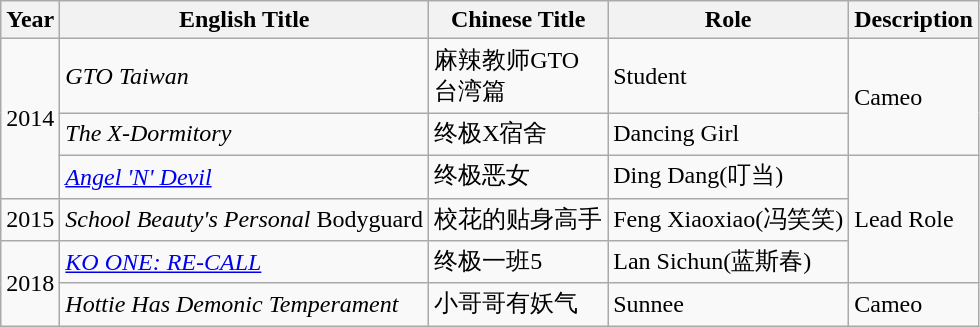<table class="wikitable">
<tr>
<th>Year</th>
<th>English Title</th>
<th>Chinese Title</th>
<th>Role</th>
<th>Description</th>
</tr>
<tr>
<td rowspan="3">2014</td>
<td><em>GTO Taiwan</em></td>
<td>麻辣教师GTO<br>台湾篇</td>
<td>Student</td>
<td rowspan="2">Cameo</td>
</tr>
<tr>
<td><em>The X-Dormitory</em></td>
<td>终极X宿舍</td>
<td>Dancing Girl</td>
</tr>
<tr>
<td><em><a href='#'>Angel 'N' Devil</a></em></td>
<td>终极恶女</td>
<td>Ding Dang(叮当)</td>
<td rowspan="3">Lead Role</td>
</tr>
<tr>
<td>2015</td>
<td><em>School Beauty's Personal</em> Bodyguard</td>
<td>校花的贴身高手</td>
<td>Feng Xiaoxiao(冯笑笑)</td>
</tr>
<tr>
<td rowspan="2">2018</td>
<td><em><a href='#'>KO ONE: RE-CALL</a></em></td>
<td>终极一班5</td>
<td>Lan Sichun(蓝斯春)</td>
</tr>
<tr>
<td><em>Hottie Has Demonic Temperament</em></td>
<td>小哥哥有妖气</td>
<td>Sunnee</td>
<td>Cameo</td>
</tr>
</table>
